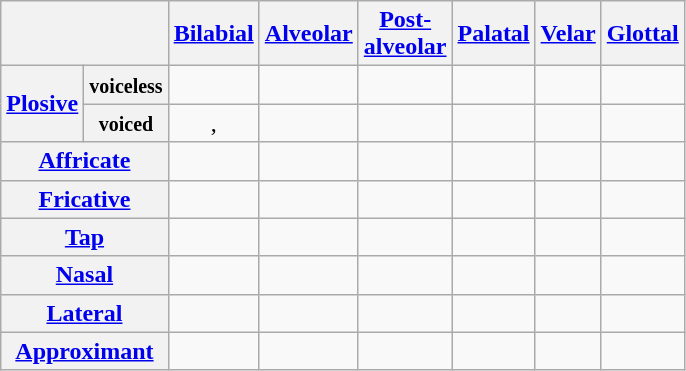<table class="wikitable" style="text-align: center;">
<tr>
<th colspan="2"></th>
<th><a href='#'>Bilabial</a></th>
<th><a href='#'>Alveolar</a></th>
<th><a href='#'>Post-<br> alveolar</a></th>
<th><a href='#'>Palatal</a></th>
<th><a href='#'>Velar</a></th>
<th><a href='#'>Glottal</a></th>
</tr>
<tr>
<th rowspan="2"><a href='#'>Plosive</a></th>
<th><small>voiceless</small></th>
<td></td>
<td></td>
<td></td>
<td></td>
<td></td>
<td></td>
</tr>
<tr>
<th><small>voiced</small></th>
<td>, </td>
<td></td>
<td></td>
<td></td>
<td></td>
<td></td>
</tr>
<tr>
<th colspan="2"><a href='#'>Affricate</a></th>
<td></td>
<td></td>
<td></td>
<td></td>
<td></td>
<td></td>
</tr>
<tr>
<th colspan="2"><a href='#'>Fricative</a></th>
<td></td>
<td></td>
<td></td>
<td></td>
<td></td>
<td></td>
</tr>
<tr>
<th colspan="2"><a href='#'>Tap</a></th>
<td></td>
<td></td>
<td></td>
<td></td>
<td></td>
<td></td>
</tr>
<tr>
<th colspan="2"><a href='#'>Nasal</a></th>
<td></td>
<td></td>
<td></td>
<td></td>
<td></td>
<td></td>
</tr>
<tr>
<th colspan="2"><a href='#'>Lateral</a></th>
<td></td>
<td></td>
<td></td>
<td></td>
<td></td>
<td></td>
</tr>
<tr>
<th colspan="2"><a href='#'>Approximant</a></th>
<td></td>
<td></td>
<td></td>
<td></td>
<td></td>
<td></td>
</tr>
</table>
